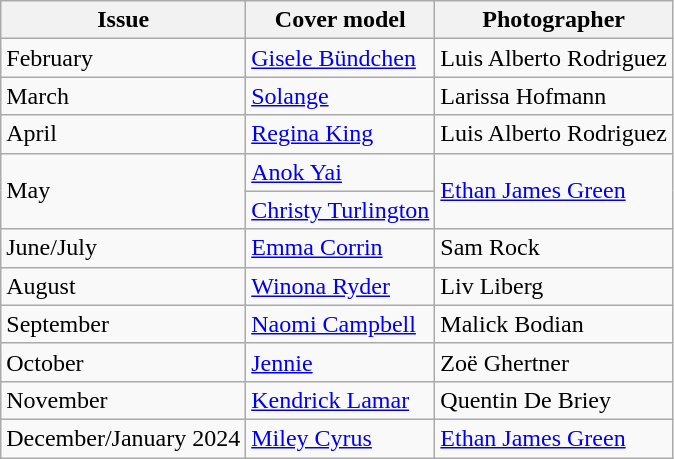<table class="sortable wikitable">
<tr>
<th>Issue</th>
<th>Cover model</th>
<th>Photographer</th>
</tr>
<tr>
<td>February</td>
<td><a href='#'>Gisele Bündchen</a></td>
<td>Luis Alberto Rodriguez</td>
</tr>
<tr>
<td>March</td>
<td><a href='#'>Solange</a></td>
<td>Larissa Hofmann</td>
</tr>
<tr>
<td>April</td>
<td><a href='#'>Regina King</a></td>
<td>Luis Alberto Rodriguez</td>
</tr>
<tr>
<td rowspan="2">May</td>
<td><a href='#'>Anok Yai</a></td>
<td rowspan="2"><a href='#'>Ethan James Green</a></td>
</tr>
<tr>
<td><a href='#'>Christy Turlington</a></td>
</tr>
<tr>
<td>June/July</td>
<td><a href='#'>Emma Corrin</a></td>
<td>Sam Rock</td>
</tr>
<tr>
<td>August</td>
<td><a href='#'>Winona Ryder</a></td>
<td>Liv Liberg</td>
</tr>
<tr>
<td>September</td>
<td><a href='#'>Naomi Campbell</a></td>
<td>Malick Bodian</td>
</tr>
<tr>
<td>October</td>
<td><a href='#'>Jennie</a></td>
<td>Zoë Ghertner</td>
</tr>
<tr>
<td>November</td>
<td><a href='#'>Kendrick Lamar</a></td>
<td>Quentin De Briey</td>
</tr>
<tr>
<td>December/January 2024</td>
<td><a href='#'>Miley Cyrus</a></td>
<td><a href='#'>Ethan James Green</a></td>
</tr>
</table>
